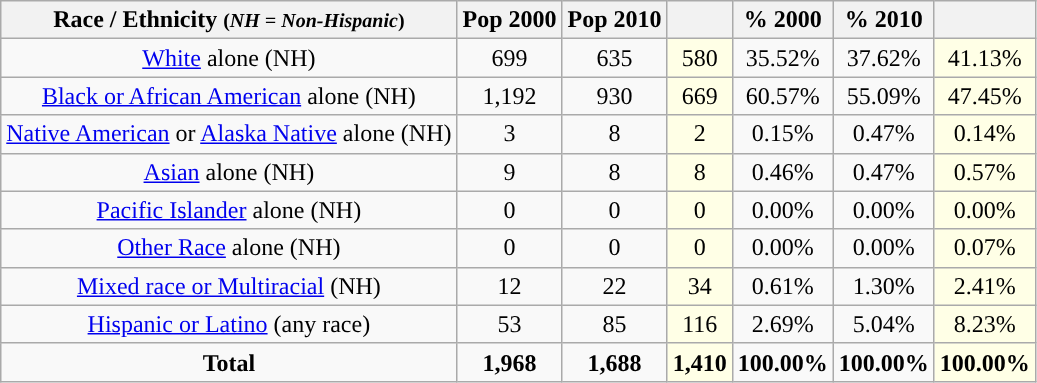<table class="wikitable" style="text-align:center;">
<tr>
<th>Race / Ethnicity <small>(<em>NH = Non-Hispanic</em>)</small></th>
<th>Pop 2000</th>
<th>Pop 2010</th>
<th></th>
<th>% 2000</th>
<th>% 2010</th>
<th></th>
</tr>
<tr>
<td><a href='#'>White</a> alone (NH)</td>
<td>699</td>
<td>635</td>
<td style='background: #ffffe6;'>580</td>
<td>35.52%</td>
<td>37.62%</td>
<td style='background: #ffffe6;'>41.13%</td>
</tr>
<tr>
<td><a href='#'>Black or African American</a> alone (NH)</td>
<td>1,192</td>
<td>930</td>
<td style='background: #ffffe6;'>669</td>
<td>60.57%</td>
<td>55.09%</td>
<td style='background: #ffffe6;'>47.45%</td>
</tr>
<tr>
<td><a href='#'>Native American</a> or <a href='#'>Alaska Native</a> alone (NH)</td>
<td>3</td>
<td>8</td>
<td style='background: #ffffe6;'>2</td>
<td>0.15%</td>
<td>0.47%</td>
<td style='background: #ffffe6;'>0.14%</td>
</tr>
<tr>
<td><a href='#'>Asian</a> alone (NH)</td>
<td>9</td>
<td>8</td>
<td style='background: #ffffe6;'>8</td>
<td>0.46%</td>
<td>0.47%</td>
<td style='background: #ffffe6;'>0.57%</td>
</tr>
<tr>
<td><a href='#'>Pacific Islander</a> alone (NH)</td>
<td>0</td>
<td>0</td>
<td style='background: #ffffe6;'>0</td>
<td>0.00%</td>
<td>0.00%</td>
<td style='background: #ffffe6;'>0.00%</td>
</tr>
<tr>
<td><a href='#'>Other Race</a> alone (NH)</td>
<td>0</td>
<td>0</td>
<td style='background: #ffffe6;'>0</td>
<td>0.00%</td>
<td>0.00%</td>
<td style='background: #ffffe6;'>0.07%</td>
</tr>
<tr>
<td><a href='#'>Mixed race or Multiracial</a> (NH)</td>
<td>12</td>
<td>22</td>
<td style='background: #ffffe6;'>34</td>
<td>0.61%</td>
<td>1.30%</td>
<td style='background: #ffffe6;'>2.41%</td>
</tr>
<tr>
<td><a href='#'>Hispanic or Latino</a> (any race)</td>
<td>53</td>
<td>85</td>
<td style='background: #ffffe6;'>116</td>
<td>2.69%</td>
<td>5.04%</td>
<td style='background: #ffffe6;'>8.23%</td>
</tr>
<tr>
<td><strong>Total</strong></td>
<td><strong>1,968</strong></td>
<td><strong>1,688</strong></td>
<td style='background: #ffffe6;'><strong>1,410</strong></td>
<td><strong>100.00%</strong></td>
<td><strong>100.00%</strong></td>
<td style='background: #ffffe6;'><strong>100.00%</strong></td>
</tr>
</table>
